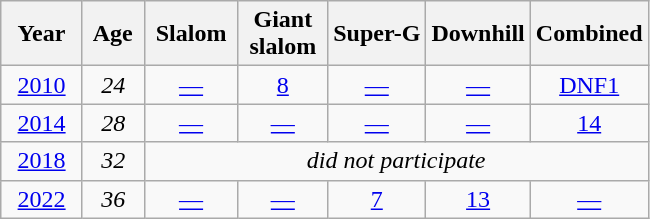<table class=wikitable style="text-align:center">
<tr>
<th>  Year  </th>
<th> Age </th>
<th> Slalom </th>
<th> Giant <br> slalom </th>
<th>Super-G</th>
<th>Downhill</th>
<th>Combined</th>
</tr>
<tr>
<td><a href='#'>2010</a></td>
<td><em>24</em></td>
<td><a href='#'>—</a></td>
<td><a href='#'>8</a></td>
<td><a href='#'>—</a></td>
<td><a href='#'>—</a></td>
<td><a href='#'>DNF1</a></td>
</tr>
<tr>
<td><a href='#'>2014</a></td>
<td><em>28</em></td>
<td><a href='#'>—</a></td>
<td><a href='#'>—</a></td>
<td><a href='#'>—</a></td>
<td><a href='#'>—</a></td>
<td><a href='#'>14</a></td>
</tr>
<tr>
<td><a href='#'>2018</a></td>
<td><em>32</em></td>
<td colspan=5><em>did not participate</em></td>
</tr>
<tr>
<td><a href='#'>2022</a></td>
<td><em>36</em></td>
<td><a href='#'>—</a></td>
<td><a href='#'>—</a></td>
<td><a href='#'>7</a></td>
<td><a href='#'>13</a></td>
<td><a href='#'>—</a></td>
</tr>
</table>
